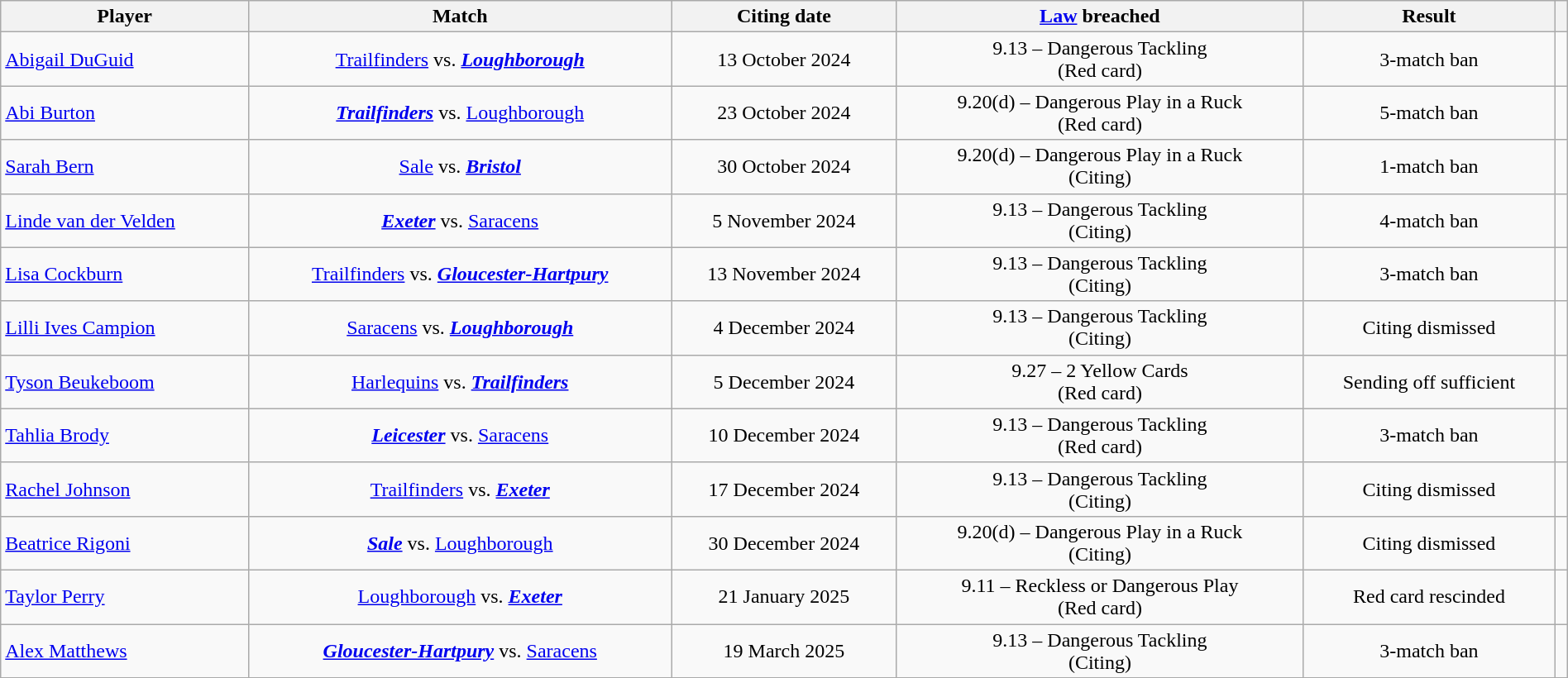<table class="wikitable sortable" style="text-align:center;width:100%">
<tr>
<th>Player</th>
<th>Match</th>
<th>Citing date</th>
<th><a href='#'>Law</a> breached</th>
<th>Result</th>
<th></th>
</tr>
<tr>
<td align=left> <a href='#'>Abigail DuGuid</a></td>
<td><a href='#'>Trailfinders</a> vs. <strong><em><a href='#'>Loughborough</a></em></strong></td>
<td>13 October 2024</td>
<td>9.13 – Dangerous Tackling<br>(Red card)</td>
<td>3-match ban</td>
<td></td>
</tr>
<tr>
<td align=left> <a href='#'>Abi Burton</a></td>
<td><strong><em><a href='#'>Trailfinders</a></em></strong> vs. <a href='#'>Loughborough</a></td>
<td>23 October 2024</td>
<td>9.20(d) – Dangerous Play in a Ruck<br>(Red card)</td>
<td>5-match ban</td>
<td></td>
</tr>
<tr>
<td align=left> <a href='#'>Sarah Bern</a></td>
<td><a href='#'>Sale</a> vs. <strong><em><a href='#'>Bristol</a></em></strong></td>
<td>30 October 2024</td>
<td>9.20(d) – Dangerous Play in a Ruck<br>(Citing)</td>
<td>1-match ban</td>
<td></td>
</tr>
<tr>
<td align=left> <a href='#'>Linde van der Velden</a></td>
<td><strong><em><a href='#'>Exeter</a></em></strong> vs. <a href='#'>Saracens</a></td>
<td>5 November 2024</td>
<td>9.13 – Dangerous Tackling<br>(Citing)</td>
<td>4-match ban</td>
<td></td>
</tr>
<tr>
<td align=left> <a href='#'>Lisa Cockburn</a></td>
<td><a href='#'>Trailfinders</a> vs. <strong><em><a href='#'>Gloucester-Hartpury</a></em></strong></td>
<td>13 November 2024</td>
<td>9.13 – Dangerous Tackling<br>(Citing)</td>
<td>3-match ban</td>
<td></td>
</tr>
<tr>
<td align=left> <a href='#'>Lilli Ives Campion</a></td>
<td><a href='#'>Saracens</a> vs. <strong><em><a href='#'>Loughborough</a></em></strong></td>
<td>4 December 2024</td>
<td>9.13 – Dangerous Tackling<br>(Citing)</td>
<td>Citing dismissed</td>
<td></td>
</tr>
<tr>
<td align=left> <a href='#'>Tyson Beukeboom</a></td>
<td><a href='#'>Harlequins</a> vs. <strong><em><a href='#'>Trailfinders</a></em></strong></td>
<td>5 December 2024</td>
<td>9.27 – 2 Yellow Cards<br>(Red card)</td>
<td>Sending off sufficient</td>
<td></td>
</tr>
<tr>
<td align=left> <a href='#'>Tahlia Brody</a></td>
<td><strong><em><a href='#'>Leicester</a></em></strong> vs. <a href='#'>Saracens</a></td>
<td>10 December 2024</td>
<td>9.13 – Dangerous Tackling<br>(Red card)</td>
<td>3-match ban</td>
<td></td>
</tr>
<tr>
<td align=left> <a href='#'>Rachel Johnson</a></td>
<td><a href='#'>Trailfinders</a> vs. <strong><em><a href='#'>Exeter</a></em></strong></td>
<td>17 December 2024</td>
<td>9.13 – Dangerous Tackling<br>(Citing)</td>
<td>Citing dismissed</td>
<td></td>
</tr>
<tr>
<td align=left> <a href='#'>Beatrice Rigoni</a></td>
<td><strong><em><a href='#'>Sale</a></em></strong> vs. <a href='#'>Loughborough</a></td>
<td>30 December 2024</td>
<td>9.20(d) – Dangerous Play in a Ruck<br>(Citing)</td>
<td>Citing dismissed</td>
<td></td>
</tr>
<tr>
<td align=left> <a href='#'>Taylor Perry</a></td>
<td><a href='#'>Loughborough</a> vs. <strong><em><a href='#'>Exeter</a></em></strong></td>
<td>21 January 2025</td>
<td>9.11 – Reckless or Dangerous Play<br>(Red card)</td>
<td>Red card rescinded</td>
<td></td>
</tr>
<tr>
<td align=left> <a href='#'>Alex Matthews</a></td>
<td><strong><em><a href='#'>Gloucester-Hartpury</a></em></strong> vs. <a href='#'>Saracens</a></td>
<td>19 March 2025</td>
<td>9.13 – Dangerous Tackling<br>(Citing)</td>
<td>3-match ban</td>
<td></td>
</tr>
<tr>
</tr>
</table>
